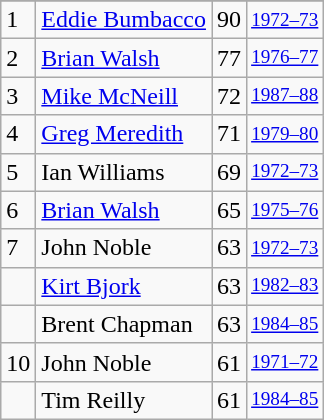<table class="wikitable">
<tr>
</tr>
<tr>
<td>1</td>
<td><a href='#'>Eddie Bumbacco</a></td>
<td>90</td>
<td style="font-size:80%;"><a href='#'>1972–73</a></td>
</tr>
<tr>
<td>2</td>
<td><a href='#'>Brian Walsh</a></td>
<td>77</td>
<td style="font-size:80%;"><a href='#'>1976–77</a></td>
</tr>
<tr>
<td>3</td>
<td><a href='#'>Mike McNeill</a></td>
<td>72</td>
<td style="font-size:80%;"><a href='#'>1987–88</a></td>
</tr>
<tr>
<td>4</td>
<td><a href='#'>Greg Meredith</a></td>
<td>71</td>
<td style="font-size:80%;"><a href='#'>1979–80</a></td>
</tr>
<tr>
<td>5</td>
<td>Ian Williams</td>
<td>69</td>
<td style="font-size:80%;"><a href='#'>1972–73</a></td>
</tr>
<tr>
<td>6</td>
<td><a href='#'>Brian Walsh</a></td>
<td>65</td>
<td style="font-size:80%;"><a href='#'>1975–76</a></td>
</tr>
<tr>
<td>7</td>
<td>John Noble</td>
<td>63</td>
<td style="font-size:80%;"><a href='#'>1972–73</a></td>
</tr>
<tr>
<td></td>
<td><a href='#'>Kirt Bjork</a></td>
<td>63</td>
<td style="font-size:80%;"><a href='#'>1982–83</a></td>
</tr>
<tr>
<td></td>
<td>Brent Chapman</td>
<td>63</td>
<td style="font-size:80%;"><a href='#'>1984–85</a></td>
</tr>
<tr>
<td>10</td>
<td>John Noble</td>
<td>61</td>
<td style="font-size:80%;"><a href='#'>1971–72</a></td>
</tr>
<tr>
<td></td>
<td>Tim Reilly</td>
<td>61</td>
<td style="font-size:80%;"><a href='#'>1984–85</a></td>
</tr>
</table>
